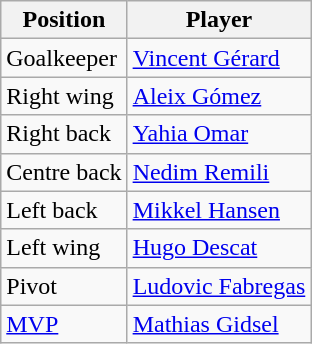<table class="wikitable">
<tr>
<th>Position</th>
<th>Player</th>
</tr>
<tr>
<td>Goalkeeper</td>
<td> <a href='#'>Vincent Gérard</a></td>
</tr>
<tr>
<td>Right wing</td>
<td> <a href='#'>Aleix Gómez</a></td>
</tr>
<tr>
<td>Right back</td>
<td> <a href='#'>Yahia Omar</a></td>
</tr>
<tr>
<td>Centre back</td>
<td> <a href='#'>Nedim Remili</a></td>
</tr>
<tr>
<td>Left back</td>
<td> <a href='#'>Mikkel Hansen</a></td>
</tr>
<tr>
<td>Left wing</td>
<td> <a href='#'>Hugo Descat</a></td>
</tr>
<tr>
<td>Pivot</td>
<td> <a href='#'>Ludovic Fabregas</a></td>
</tr>
<tr>
<td><a href='#'>MVP</a></td>
<td> <a href='#'>Mathias Gidsel</a></td>
</tr>
</table>
